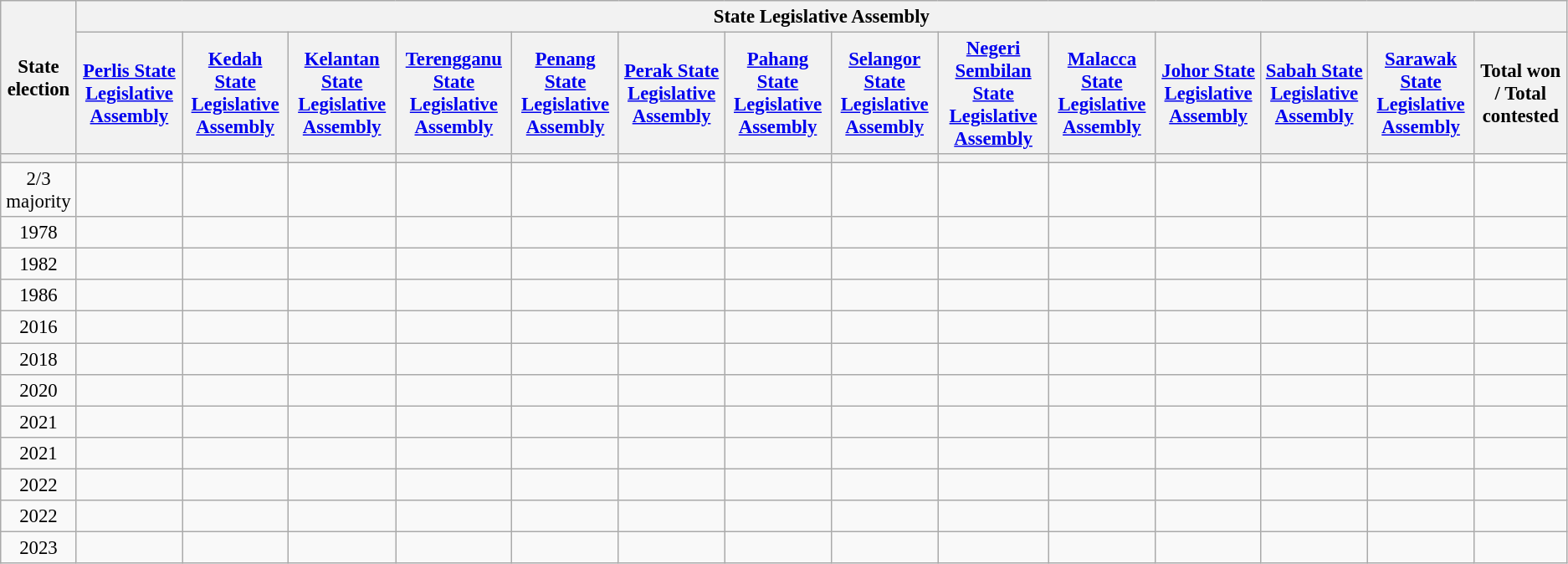<table class="wikitable sortable" style="text-align:center; font-size:95%">
<tr>
<th rowspan=2>State election</th>
<th colspan=14>State Legislative Assembly</th>
</tr>
<tr>
<th><a href='#'>Perlis State Legislative Assembly</a></th>
<th><a href='#'>Kedah State Legislative Assembly</a></th>
<th><a href='#'>Kelantan State Legislative Assembly</a></th>
<th><a href='#'>Terengganu State Legislative Assembly</a></th>
<th><a href='#'>Penang State Legislative Assembly</a></th>
<th><a href='#'>Perak State Legislative Assembly</a></th>
<th><a href='#'>Pahang State Legislative Assembly</a></th>
<th><a href='#'>Selangor State Legislative Assembly</a></th>
<th><a href='#'>Negeri Sembilan State Legislative Assembly</a></th>
<th><a href='#'>Malacca State Legislative Assembly</a></th>
<th><a href='#'>Johor State Legislative Assembly</a></th>
<th><a href='#'>Sabah State Legislative Assembly</a></th>
<th><a href='#'>Sarawak State Legislative Assembly</a></th>
<th>Total won / Total contested</th>
</tr>
<tr>
<th></th>
<th></th>
<th></th>
<th></th>
<th></th>
<th></th>
<th></th>
<th></th>
<th></th>
<th></th>
<th></th>
<th></th>
<th></th>
<th></th>
</tr>
<tr>
<td>2/3 majority</td>
<td></td>
<td></td>
<td></td>
<td></td>
<td></td>
<td></td>
<td></td>
<td></td>
<td></td>
<td></td>
<td></td>
<td></td>
<td></td>
<td></td>
</tr>
<tr>
<td>1978</td>
<td></td>
<td></td>
<td></td>
<td></td>
<td></td>
<td></td>
<td></td>
<td></td>
<td></td>
<td></td>
<td></td>
<td></td>
<td></td>
<td></td>
</tr>
<tr>
<td>1982</td>
<td></td>
<td></td>
<td></td>
<td></td>
<td></td>
<td></td>
<td></td>
<td></td>
<td></td>
<td></td>
<td></td>
<td></td>
<td></td>
<td></td>
</tr>
<tr>
<td>1986</td>
<td></td>
<td></td>
<td></td>
<td></td>
<td></td>
<td></td>
<td></td>
<td></td>
<td></td>
<td></td>
<td></td>
<td></td>
<td></td>
<td></td>
</tr>
<tr>
<td>2016</td>
<td></td>
<td></td>
<td></td>
<td></td>
<td></td>
<td></td>
<td></td>
<td></td>
<td></td>
<td></td>
<td></td>
<td></td>
<td></td>
<td></td>
</tr>
<tr>
<td>2018</td>
<td></td>
<td></td>
<td></td>
<td></td>
<td></td>
<td></td>
<td></td>
<td></td>
<td></td>
<td></td>
<td></td>
<td></td>
<td></td>
<td></td>
</tr>
<tr>
<td>2020</td>
<td></td>
<td></td>
<td></td>
<td></td>
<td></td>
<td></td>
<td></td>
<td></td>
<td></td>
<td></td>
<td></td>
<td></td>
<td></td>
<td></td>
</tr>
<tr>
<td>2021</td>
<td></td>
<td></td>
<td></td>
<td></td>
<td></td>
<td></td>
<td></td>
<td></td>
<td></td>
<td></td>
<td></td>
<td></td>
<td></td>
<td></td>
</tr>
<tr>
<td>2021</td>
<td></td>
<td></td>
<td></td>
<td></td>
<td></td>
<td></td>
<td></td>
<td></td>
<td></td>
<td></td>
<td></td>
<td></td>
<td></td>
<td></td>
</tr>
<tr>
<td>2022</td>
<td></td>
<td></td>
<td></td>
<td></td>
<td></td>
<td></td>
<td></td>
<td></td>
<td></td>
<td></td>
<td></td>
<td></td>
<td></td>
<td></td>
</tr>
<tr>
<td>2022</td>
<td></td>
<td></td>
<td></td>
<td></td>
<td></td>
<td></td>
<td></td>
<td></td>
<td></td>
<td></td>
<td></td>
<td></td>
<td></td>
<td></td>
</tr>
<tr>
<td>2023</td>
<td></td>
<td></td>
<td></td>
<td></td>
<td></td>
<td></td>
<td></td>
<td></td>
<td></td>
<td></td>
<td></td>
<td></td>
<td></td>
<td></td>
</tr>
</table>
